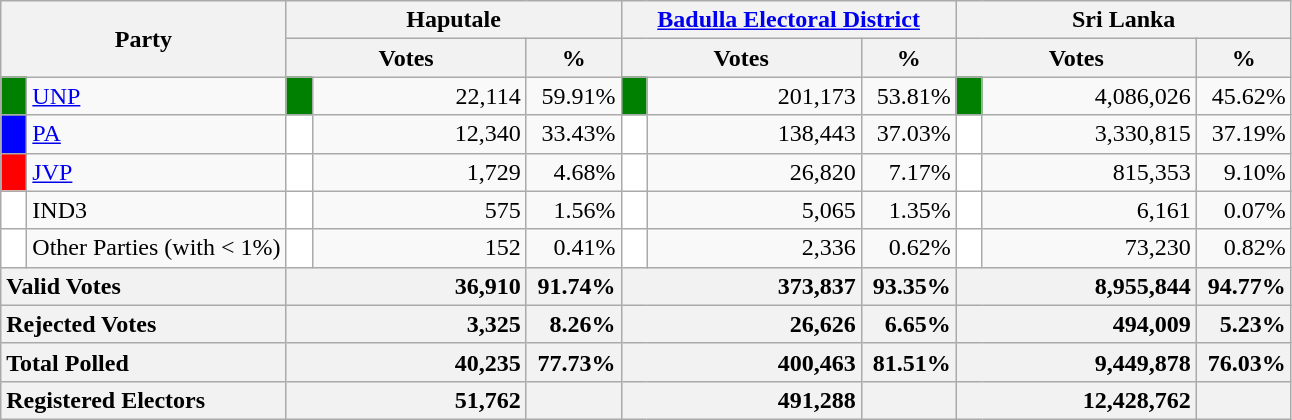<table class="wikitable">
<tr>
<th colspan="2" width="144px"rowspan="2">Party</th>
<th colspan="3" width="216px">Haputale</th>
<th colspan="3" width="216px"><a href='#'>Badulla Electoral District</a></th>
<th colspan="3" width="216px">Sri Lanka</th>
</tr>
<tr>
<th colspan="2" width="144px">Votes</th>
<th>%</th>
<th colspan="2" width="144px">Votes</th>
<th>%</th>
<th colspan="2" width="144px">Votes</th>
<th>%</th>
</tr>
<tr>
<td style="background-color:green;" width="10px"></td>
<td style="text-align:left;"><a href='#'>UNP</a></td>
<td style="background-color:green;" width="10px"></td>
<td style="text-align:right;">22,114</td>
<td style="text-align:right;">59.91%</td>
<td style="background-color:green;" width="10px"></td>
<td style="text-align:right;">201,173</td>
<td style="text-align:right;">53.81%</td>
<td style="background-color:green;" width="10px"></td>
<td style="text-align:right;">4,086,026</td>
<td style="text-align:right;">45.62%</td>
</tr>
<tr>
<td style="background-color:blue;" width="10px"></td>
<td style="text-align:left;"><a href='#'>PA</a></td>
<td style="background-color:white;" width="10px"></td>
<td style="text-align:right;">12,340</td>
<td style="text-align:right;">33.43%</td>
<td style="background-color:white;" width="10px"></td>
<td style="text-align:right;">138,443</td>
<td style="text-align:right;">37.03%</td>
<td style="background-color:white;" width="10px"></td>
<td style="text-align:right;">3,330,815</td>
<td style="text-align:right;">37.19%</td>
</tr>
<tr>
<td style="background-color:red;" width="10px"></td>
<td style="text-align:left;"><a href='#'>JVP</a></td>
<td style="background-color:white;" width="10px"></td>
<td style="text-align:right;">1,729</td>
<td style="text-align:right;">4.68%</td>
<td style="background-color:white;" width="10px"></td>
<td style="text-align:right;">26,820</td>
<td style="text-align:right;">7.17%</td>
<td style="background-color:white;" width="10px"></td>
<td style="text-align:right;">815,353</td>
<td style="text-align:right;">9.10%</td>
</tr>
<tr>
<td style="background-color:white;" width="10px"></td>
<td style="text-align:left;">IND3</td>
<td style="background-color:white;" width="10px"></td>
<td style="text-align:right;">575</td>
<td style="text-align:right;">1.56%</td>
<td style="background-color:white;" width="10px"></td>
<td style="text-align:right;">5,065</td>
<td style="text-align:right;">1.35%</td>
<td style="background-color:white;" width="10px"></td>
<td style="text-align:right;">6,161</td>
<td style="text-align:right;">0.07%</td>
</tr>
<tr>
<td style="background-color:white;" width="10px"></td>
<td style="text-align:left;">Other Parties (with < 1%)</td>
<td style="background-color:white;" width="10px"></td>
<td style="text-align:right;">152</td>
<td style="text-align:right;">0.41%</td>
<td style="background-color:white;" width="10px"></td>
<td style="text-align:right;">2,336</td>
<td style="text-align:right;">0.62%</td>
<td style="background-color:white;" width="10px"></td>
<td style="text-align:right;">73,230</td>
<td style="text-align:right;">0.82%</td>
</tr>
<tr>
<th colspan="2" width="144px"style="text-align:left;">Valid Votes</th>
<th style="text-align:right;"colspan="2" width="144px">36,910</th>
<th style="text-align:right;">91.74%</th>
<th style="text-align:right;"colspan="2" width="144px">373,837</th>
<th style="text-align:right;">93.35%</th>
<th style="text-align:right;"colspan="2" width="144px">8,955,844</th>
<th style="text-align:right;">94.77%</th>
</tr>
<tr>
<th colspan="2" width="144px"style="text-align:left;">Rejected Votes</th>
<th style="text-align:right;"colspan="2" width="144px">3,325</th>
<th style="text-align:right;">8.26%</th>
<th style="text-align:right;"colspan="2" width="144px">26,626</th>
<th style="text-align:right;">6.65%</th>
<th style="text-align:right;"colspan="2" width="144px">494,009</th>
<th style="text-align:right;">5.23%</th>
</tr>
<tr>
<th colspan="2" width="144px"style="text-align:left;">Total Polled</th>
<th style="text-align:right;"colspan="2" width="144px">40,235</th>
<th style="text-align:right;">77.73%</th>
<th style="text-align:right;"colspan="2" width="144px">400,463</th>
<th style="text-align:right;">81.51%</th>
<th style="text-align:right;"colspan="2" width="144px">9,449,878</th>
<th style="text-align:right;">76.03%</th>
</tr>
<tr>
<th colspan="2" width="144px"style="text-align:left;">Registered Electors</th>
<th style="text-align:right;"colspan="2" width="144px">51,762</th>
<th></th>
<th style="text-align:right;"colspan="2" width="144px">491,288</th>
<th></th>
<th style="text-align:right;"colspan="2" width="144px">12,428,762</th>
<th></th>
</tr>
</table>
